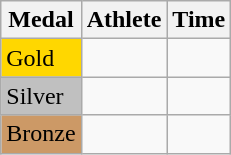<table class="wikitable">
<tr>
<th>Medal</th>
<th>Athlete</th>
<th>Time</th>
</tr>
<tr>
<td bgcolor="gold">Gold</td>
<td></td>
<td></td>
</tr>
<tr>
<td bgcolor="silver">Silver</td>
<td></td>
<td></td>
</tr>
<tr>
<td bgcolor="CC9966">Bronze</td>
<td></td>
<td></td>
</tr>
</table>
